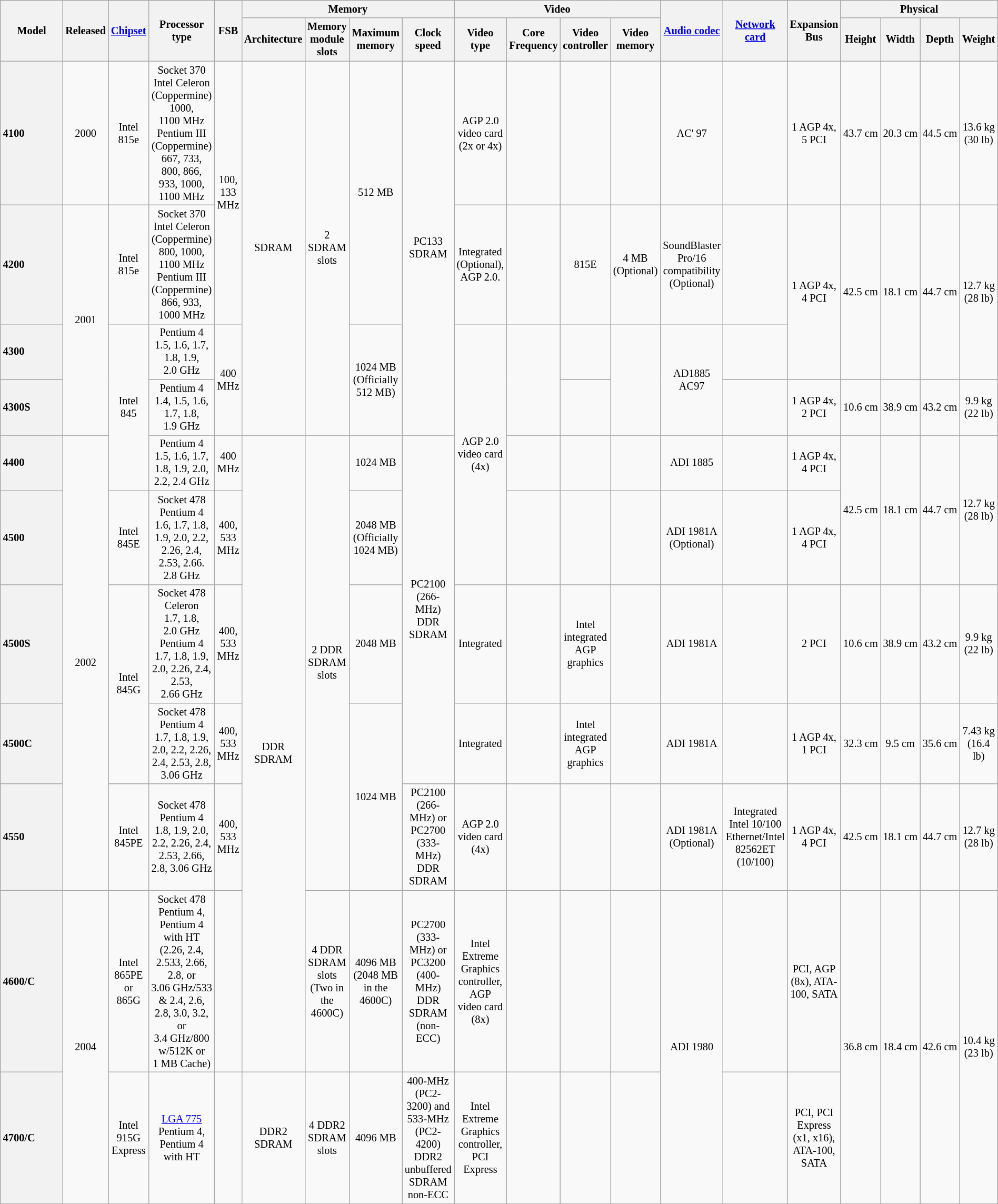<table class ="wikitable" style="font-size: 85%; text-align: center; width: 100%;">
<tr>
<th rowspan=2 style="width:12em">Model</th>
<th rowspan="2">Released</th>
<th rowspan=2><a href='#'>Chipset</a></th>
<th rowspan=2 style="text-align:center;">Processor type</th>
<th rowspan="2">FSB</th>
<th colspan=4 style="text-align:center;">Memory</th>
<th colspan=4 style="text-align:center;">Video</th>
<th rowspan=2><a href='#'>Audio codec</a></th>
<th rowspan="2"><a href='#'>Network card</a></th>
<th rowspan=2>Expansion Bus</th>
<th colspan=4 style="text-align:center;">Physical</th>
</tr>
<tr>
<th>Architecture</th>
<th>Memory module slots</th>
<th>Maximum memory</th>
<th>Clock speed</th>
<th>Video type</th>
<th>Core Frequency</th>
<th>Video controller</th>
<th>Video memory</th>
<th>Height</th>
<th>Width</th>
<th>Depth</th>
<th>Weight</th>
</tr>
<tr>
<th style="text-align:left;">4100</th>
<td>2000</td>
<td>Intel 815e</td>
<td>Socket 370<br>Intel Celeron (Coppermine)<br>1000, 1100 MHz<br>Pentium III (Coppermine)<br>667, 733, 800, 866, 933, 1000, 1100 MHz</td>
<td rowspan="2">100, 133 MHz</td>
<td rowspan="4">SDRAM</td>
<td rowspan="4">2 SDRAM slots</td>
<td rowspan="2">512 MB</td>
<td rowspan="4">PC133 SDRAM</td>
<td>AGP 2.0 video card (2x or 4x)</td>
<td></td>
<td></td>
<td></td>
<td>AC' 97</td>
<td></td>
<td>1 AGP 4x, 5 PCI</td>
<td>43.7 cm</td>
<td>20.3 cm</td>
<td>44.5 cm</td>
<td>13.6 kg (30 lb)</td>
</tr>
<tr>
<th style="text-align:left;">4200</th>
<td rowspan="3">2001</td>
<td>Intel 815e</td>
<td>Socket 370<br>Intel Celeron (Coppermine)<br>800, 1000, 1100 MHz<br>Pentium III (Coppermine)<br>866, 933, 1000 MHz</td>
<td>Integrated (Optional), AGP 2.0.</td>
<td></td>
<td>815E</td>
<td>4 MB (Optional)</td>
<td>SoundBlaster Pro/16 compatibility (Optional)</td>
<td></td>
<td rowspan="2">1 AGP 4x, 4 PCI</td>
<td rowspan="2">42.5 cm</td>
<td rowspan="2">18.1 cm</td>
<td rowspan="2">44.7 cm</td>
<td rowspan="2">12.7 kg (28 lb)</td>
</tr>
<tr>
<th style="text-align:left;">4300</th>
<td rowspan="3">Intel 845</td>
<td>Pentium 4<br>1.5, 1.6, 1.7, 1.8, 1.9, 2.0 GHz</td>
<td rowspan="2">400 MHz</td>
<td rowspan="2">1024 MB (Officially 512 MB)</td>
<td rowspan="4">AGP 2.0 video card (4x)</td>
<td rowspan="2"></td>
<td></td>
<td rowspan="2"></td>
<td rowspan="2">AD1885 AC97</td>
<td></td>
</tr>
<tr>
<th style="text-align:left;">4300S</th>
<td>Pentium 4<br>1.4, 1.5, 1.6, 1.7, 1.8, 1.9 GHz</td>
<td></td>
<td></td>
<td>1 AGP 4x, 2 PCI</td>
<td>10.6 cm</td>
<td>38.9 cm</td>
<td>43.2 cm</td>
<td>9.9 kg (22 lb)</td>
</tr>
<tr>
<th style="text-align:left;">4400</th>
<td rowspan="5">2002</td>
<td>Pentium 4<br>1.5, 1.6, 1.7, 1.8, 1.9, 2.0, 2.2, 2.4 GHz</td>
<td>400 MHz</td>
<td rowspan="6">DDR SDRAM</td>
<td rowspan="5">2 DDR SDRAM slots</td>
<td>1024 MB</td>
<td rowspan="4">PC2100 (266-MHz) DDR SDRAM</td>
<td></td>
<td></td>
<td></td>
<td>ADI 1885</td>
<td></td>
<td>1 AGP 4x, 4 PCI</td>
<td rowspan="2">42.5 cm</td>
<td rowspan="2">18.1 cm</td>
<td rowspan="2">44.7 cm</td>
<td rowspan="2">12.7 kg (28 lb)</td>
</tr>
<tr>
<th style="text-align:left;">4500</th>
<td>Intel 845E</td>
<td>Socket 478<br>Pentium 4<br>1.6, 1.7, 1.8, 1.9, 2.0, 2.2, 2.26, 2.4, 2.53, 2.66. 2.8 GHz</td>
<td>400, 533 MHz</td>
<td>2048 MB (Officially 1024 MB)</td>
<td></td>
<td></td>
<td></td>
<td>ADI 1981A (Optional)</td>
<td></td>
<td>1 AGP 4x, 4 PCI</td>
</tr>
<tr>
<th style="text-align:left;">4500S</th>
<td rowspan="2">Intel 845G</td>
<td>Socket 478<br>Celeron<br>1.7, 1.8, 2.0 GHz<br>Pentium 4<br>1.7, 1.8, 1.9, 2.0, 2.26, 2.4, 2.53, 2.66 GHz</td>
<td>400, 533 MHz</td>
<td>2048 MB</td>
<td>Integrated</td>
<td></td>
<td>Intel integrated AGP graphics</td>
<td></td>
<td>ADI 1981A</td>
<td></td>
<td>2 PCI</td>
<td>10.6 cm</td>
<td>38.9 cm</td>
<td>43.2 cm</td>
<td>9.9 kg (22 lb)</td>
</tr>
<tr>
<th style="text-align:left;">4500C</th>
<td>Socket 478<br>Pentium 4<br>1.7, 1.8, 1.9, 2.0, 2.2, 2.26, 2.4, 2.53, 2.8, 3.06 GHz</td>
<td>400, 533 MHz</td>
<td rowspan="2">1024 MB</td>
<td>Integrated</td>
<td></td>
<td>Intel integrated AGP graphics</td>
<td></td>
<td>ADI 1981A</td>
<td></td>
<td>1 AGP 4x, 1 PCI</td>
<td>32.3 cm</td>
<td>9.5 cm</td>
<td>35.6 cm</td>
<td>7.43 kg (16.4 lb)</td>
</tr>
<tr>
<th style="text-align:left;">4550</th>
<td>Intel 845PE</td>
<td>Socket 478<br>Pentium 4<br>1.8, 1.9, 2.0, 2.2, 2.26, 2.4, 2.53, 2.66, 2.8, 3.06 GHz</td>
<td>400, 533 MHz</td>
<td>PC2100 (266-MHz) or PC2700 (333-MHz) DDR SDRAM</td>
<td>AGP 2.0 video card (4x)</td>
<td></td>
<td></td>
<td></td>
<td>ADI 1981A (Optional)</td>
<td>Integrated Intel 10/100 Ethernet/Intel 82562ET (10/100)</td>
<td>1 AGP 4x, 4 PCI</td>
<td>42.5 cm</td>
<td>18.1 cm</td>
<td>44.7 cm</td>
<td>12.7 kg (28 lb)</td>
</tr>
<tr>
<th style="text-align:left;">4600/C</th>
<td rowspan="2">2004</td>
<td>Intel 865PE or 865G</td>
<td>Socket 478<br>Pentium 4, Pentium 4 with HT (2.26, 2.4, 2.533, 2.66, 2.8, or 3.06 GHz/533 & 2.4, 2.6, 2.8, 3.0, 3.2, or 3.4 GHz/800 w/512K or 1 MB Cache)</td>
<td></td>
<td>4 DDR SDRAM slots (Two in the 4600C)</td>
<td>4096 MB (2048 MB in the 4600C)</td>
<td>PC2700 (333-MHz) or PC3200 (400-MHz) DDR SDRAM<br>(non-ECC)</td>
<td>Intel Extreme Graphics controller, AGP video card (8x)</td>
<td></td>
<td></td>
<td></td>
<td rowspan="2">ADI 1980</td>
<td></td>
<td>PCI, AGP (8x), ATA-100, SATA</td>
<td rowspan="2">36.8 cm</td>
<td rowspan="2">18.4 cm</td>
<td rowspan="2">42.6 cm</td>
<td rowspan="2">10.4 kg (23 lb)</td>
</tr>
<tr>
<th style="text-align:left;">4700/C</th>
<td>Intel 915G Express</td>
<td><a href='#'>LGA 775</a><br>Pentium 4, Pentium 4 with HT</td>
<td></td>
<td>DDR2 SDRAM</td>
<td>4 DDR2 SDRAM slots</td>
<td>4096 MB</td>
<td>400-MHz (PC2-3200) and 533-MHz (PC2-4200) DDR2 unbuffered SDRAM non-ECC</td>
<td>Intel Extreme Graphics controller, PCI Express</td>
<td></td>
<td></td>
<td></td>
<td></td>
<td>PCI, PCI Express (x1, x16), ATA-100, SATA</td>
</tr>
</table>
